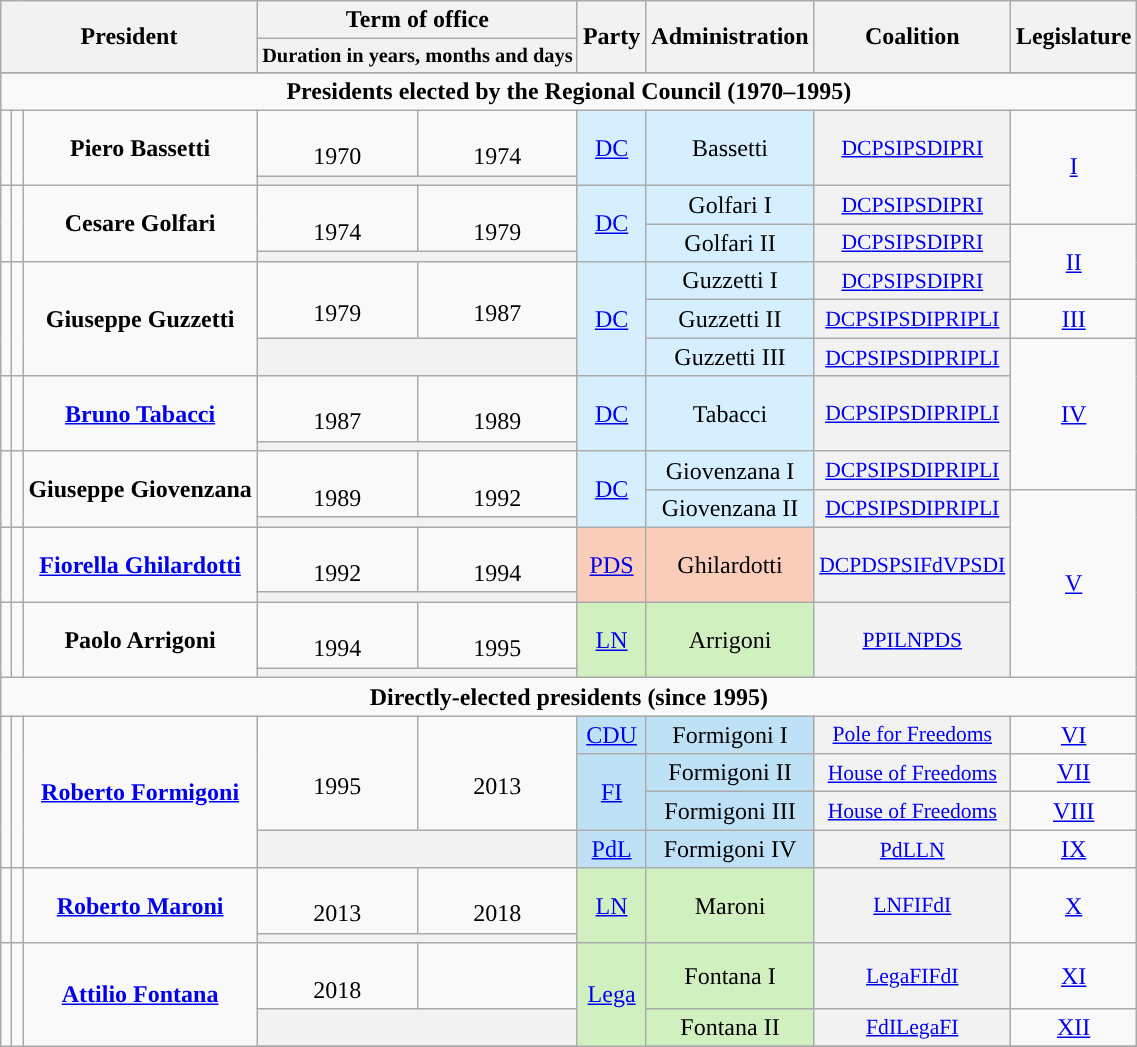<table class="wikitable" style="text-align:center">
<tr>
<th rowspan=2 colspan=3>President</th>
<th colspan=2>Term of office</th>
<th rowspan=2>Party</th>
<th rowspan=2>Administration</th>
<th rowspan=2 style="font-size:100%; line-height:normal">Coalition</th>
<th rowspan=2>Legislature</th>
</tr>
<tr>
<th colspan=2 style="font-size:85%; line-height:normal">Duration in years, months and days</th>
</tr>
<tr>
</tr>
<tr>
<td colspan=9><strong>Presidents elected by the Regional Council (1970–1995)</strong></td>
</tr>
<tr>
<td rowspan=2><strong></strong></td>
<td rowspan=2></td>
<td rowspan=2><strong>Piero Bassetti</strong><br></td>
<td><br>1970</td>
<td><br>1974</td>
<td rowspan=2 bgcolor=#D5EFFF><a href='#'>DC</a></td>
<td rowspan=2 bgcolor=#D5EFFF>Bassetti</td>
<th rowspan=2 style="font-weight:normal; text-align:center; font-size:90%"><a href='#'>DC</a><a href='#'>PSI</a><a href='#'>PSDI</a><a href='#'>PRI</a></th>
<td rowspan=3><a href='#'>I<br></a></td>
</tr>
<tr>
<th colspan=2 style="font-weight:normal; text-align:center; font-size:90%"></th>
</tr>
<tr>
<td rowspan=3><strong></strong></td>
<td rowspan=3></td>
<td rowspan=3><strong>Cesare Golfari</strong><br></td>
<td rowspan=2><br>1974</td>
<td rowspan=2><br>1979</td>
<td rowspan=3 bgcolor=#D5EFFF><a href='#'>DC</a></td>
<td bgcolor=#D5EFFF>Golfari I</td>
<th style="font-weight:normal; text-align:center; font-size:90%"><a href='#'>DC</a><a href='#'>PSI</a><a href='#'>PSDI</a><a href='#'>PRI</a></th>
</tr>
<tr>
<td rowspan=2 bgcolor=#D5EFFF>Golfari II</td>
<th rowspan=2 style="font-weight:normal; text-align:center; font-size:90%"><a href='#'>DC</a><a href='#'>PSI</a><a href='#'>PSDI</a><a href='#'>PRI</a></th>
<td rowspan=3><a href='#'>II<br></a></td>
</tr>
<tr>
<th colspan=2 style="font-weight:normal; text-align:center; font-size:90%"></th>
</tr>
<tr>
<td rowspan=4><strong></strong></td>
<td rowspan=4></td>
<td rowspan=4><strong>Giuseppe Guzzetti</strong><br></td>
<td rowspan=3><br>1979</td>
<td rowspan=3><br>1987</td>
<td rowspan=4 bgcolor=#D5EFFF><a href='#'>DC</a></td>
<td bgcolor=#D5EFFF>Guzzetti I</td>
<th style="font-weight:normal; text-align:center; font-size:90%"><a href='#'>DC</a><a href='#'>PSI</a><a href='#'>PSDI</a><a href='#'>PRI</a></th>
</tr>
<tr>
<td bgcolor=#D5EFFF>Guzzetti II</td>
<th style="font-weight:normal; text-align:center; font-size:90%"><a href='#'>DC</a><a href='#'>PSI</a><a href='#'>PSDI</a><a href='#'>PRI</a><a href='#'>PLI</a></th>
<td><a href='#'>III<br></a></td>
</tr>
<tr>
<td rowspan=2 bgcolor=#D5EFFF>Guzzetti III</td>
<th rowspan=2 style="font-weight:normal; text-align:center; font-size:90%"><a href='#'>DC</a><a href='#'>PSI</a><a href='#'>PSDI</a><a href='#'>PRI</a><a href='#'>PLI</a></th>
<td rowspan=5><a href='#'>IV<br></a></td>
</tr>
<tr>
<th colspan=2 style="font-weight:normal; text-align:center; font-size:90%"></th>
</tr>
<tr>
<td rowspan=2><strong></strong></td>
<td rowspan=2></td>
<td rowspan=2><strong><a href='#'>Bruno Tabacci</a></strong><br></td>
<td><br>1987</td>
<td><br>1989</td>
<td rowspan=2 bgcolor=#D5EFFF><a href='#'>DC</a></td>
<td rowspan=2 bgcolor=#D5EFFF>Tabacci</td>
<th rowspan=2 style="font-weight:normal; text-align:center; font-size:90%"><a href='#'>DC</a><a href='#'>PSI</a><a href='#'>PSDI</a><a href='#'>PRI</a><a href='#'>PLI</a></th>
</tr>
<tr>
<th colspan=2 style="font-weight:normal; text-align:center; font-size:90%"></th>
</tr>
<tr>
<td rowspan=3><strong></strong></td>
<td rowspan=3></td>
<td rowspan=3><strong>Giuseppe Giovenzana</strong><br></td>
<td rowspan=2><br>1989</td>
<td rowspan=2><br>1992</td>
<td rowspan=3 bgcolor=#D5EFFF><a href='#'>DC</a></td>
<td bgcolor=#D5EFFF>Giovenzana I</td>
<th style="font-weight:normal; text-align:center; font-size:90%"><a href='#'>DC</a><a href='#'>PSI</a><a href='#'>PSDI</a><a href='#'>PRI</a><a href='#'>PLI</a></th>
</tr>
<tr>
<td rowspan=2 bgcolor=#D5EFFF>Giovenzana II</td>
<th rowspan=2 style="font-weight:normal; text-align:center; font-size:90%"><a href='#'>DC</a><a href='#'>PSI</a><a href='#'>PSDI</a><a href='#'>PRI</a><a href='#'>PLI</a></th>
<td rowspan=6><a href='#'>V<br></a></td>
</tr>
<tr>
<th colspan=2 style="font-weight:normal; text-align:center; font-size:90%"></th>
</tr>
<tr>
<td rowspan=2><strong></strong></td>
<td rowspan=2></td>
<td rowspan=2><strong><a href='#'>Fiorella Ghilardotti</a></strong><br></td>
<td><br>1992</td>
<td><br>1994</td>
<td rowspan=2 bgcolor=#FACDBA><a href='#'>PDS</a></td>
<td rowspan=2 bgcolor=#FACDBA>Ghilardotti</td>
<th rowspan=2 style="font-weight:normal; text-align:center; font-size:90%"><a href='#'>DC</a><a href='#'>PDS</a><a href='#'>PSI</a><a href='#'>FdV</a><a href='#'>PSDI</a></th>
</tr>
<tr>
<th colspan=2 style="font-weight:normal; text-align:center; font-size:90%"></th>
</tr>
<tr>
<td rowspan=2><strong></strong></td>
<td rowspan=2></td>
<td rowspan=2><strong>Paolo Arrigoni</strong><br></td>
<td><br>1994</td>
<td><br>1995</td>
<td rowspan=2 bgcolor=#D0F0C0><a href='#'>LN</a></td>
<td rowspan=2 bgcolor=#D0F0C0>Arrigoni</td>
<th rowspan=2 style="font-weight:normal; text-align:center; font-size:90%"><a href='#'>PPI</a><a href='#'>LN</a><a href='#'>PDS</a></th>
</tr>
<tr>
<th colspan=2 style="font-weight:normal; text-align:center; font-size:90%"></th>
</tr>
<tr>
<td colspan=9><strong>Directly-elected presidents (since 1995)</strong></td>
</tr>
<tr>
<td rowspan=5><strong></strong></td>
<td rowspan=5></td>
<td rowspan=5><strong><a href='#'>Roberto Formigoni</a></strong><br></td>
<td rowspan=4><br>1995</td>
<td rowspan=4><br>2013</td>
<td rowspan=1 bgcolor=#BEE1F5><a href='#'>CDU</a></td>
<td bgcolor=#BEE1F5>Formigoni I</td>
<th style="font-weight:normal; text-align:center; font-size:90%"><a href='#'>Pole for Freedoms</a><br></th>
<td><a href='#'>VI<br></a></td>
</tr>
<tr>
<td rowspan=2 bgcolor=#BEE1F5><a href='#'>FI</a></td>
<td bgcolor=#BEE1F5>Formigoni II</td>
<th style="font-weight:normal; text-align:center; font-size:90%"><a href='#'>House of Freedoms</a><br></th>
<td><a href='#'>VII<br></a></td>
</tr>
<tr>
<td bgcolor=#BEE1F5>Formigoni III</td>
<th style="font-weight:normal; text-align:center; font-size:90%"><a href='#'>House of Freedoms</a><br></th>
<td><a href='#'>VIII<br></a></td>
</tr>
<tr>
<td rowspan=2 bgcolor=#BEE1F5><a href='#'>PdL</a></td>
<td rowspan=2 bgcolor=#BEE1F5>Formigoni IV</td>
<th rowspan=2 style="font-weight:normal; text-align:center; font-size:90%"><a href='#'>PdL</a><a href='#'>LN</a></th>
<td rowspan=2><a href='#'>IX<br></a></td>
</tr>
<tr>
<th colspan=2 style="font-weight:normal; text-align:center; font-size:90%"></th>
</tr>
<tr>
<td rowspan=2><strong></strong></td>
<td rowspan=2></td>
<td rowspan=2><strong><a href='#'>Roberto Maroni</a></strong><br></td>
<td><br>2013</td>
<td><br>2018</td>
<td rowspan=2 bgcolor=#D0F0C0><a href='#'>LN</a></td>
<td rowspan=2 bgcolor=#D0F0C0>Maroni</td>
<th rowspan=2 style="font-weight:normal; text-align:center; font-size:90%"><a href='#'>LN</a><a href='#'>FI</a><a href='#'>FdI</a></th>
<td rowspan=2><a href='#'>X<br></a></td>
</tr>
<tr>
<th colspan=2 style="font-weight:normal; text-align:center; font-size:90%"></th>
</tr>
<tr>
<td rowspan=3><strong></strong></td>
<td rowspan=3></td>
<td rowspan=3><strong><a href='#'>Attilio Fontana</a></strong><br></td>
<td><br>2018</td>
<td></td>
<td rowspan=3 bgcolor=#D0F0C0><a href='#'>Lega</a></td>
<td bgcolor=#D0F0C0>Fontana I</td>
<th style="font-weight:normal; text-align:center; font-size:90%"><a href='#'>Lega</a><a href='#'>FI</a><a href='#'>FdI</a></th>
<td><a href='#'>XI<br></a></td>
</tr>
<tr>
<th colspan=2 style="font-weight:normal; text-align:center; font-size:90%"></th>
<td bgcolor=#D0F0C0>Fontana II</td>
<th style="font-weight:normal; text-align:center; font-size:90%"><a href='#'>FdI</a><a href='#'>Lega</a><a href='#'>FI</a></th>
<td><a href='#'>XII<br></a></td>
</tr>
<tr>
</tr>
</table>
